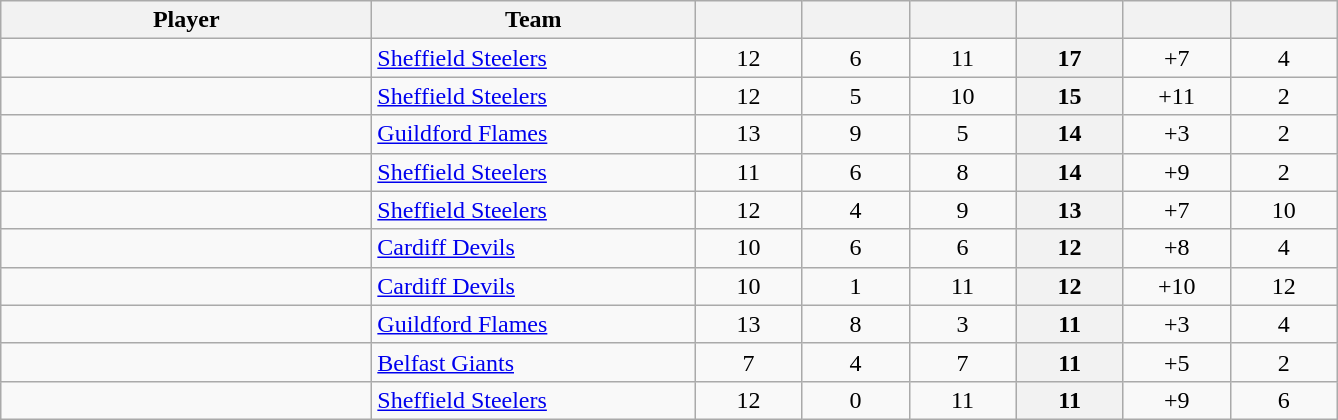<table class="wikitable sortable" style="text-align: center">
<tr>
<th style="width: 15em;">Player</th>
<th style="width: 13em;">Team</th>
<th style="width: 4em;"></th>
<th style="width: 4em;"></th>
<th style="width: 4em;"></th>
<th style="width: 4em;"></th>
<th style="width: 4em;"></th>
<th style="width: 4em;"></th>
</tr>
<tr>
<td style="text-align:left;"></td>
<td style="text-align:left;"><a href='#'>Sheffield Steelers</a></td>
<td>12</td>
<td>6</td>
<td>11</td>
<th>17</th>
<td>+7</td>
<td>4</td>
</tr>
<tr>
<td style="text-align:left;"></td>
<td style="text-align:left;"><a href='#'>Sheffield Steelers</a></td>
<td>12</td>
<td>5</td>
<td>10</td>
<th>15</th>
<td>+11</td>
<td>2</td>
</tr>
<tr>
<td style="text-align:left;"></td>
<td style="text-align:left;"><a href='#'>Guildford Flames</a></td>
<td>13</td>
<td>9</td>
<td>5</td>
<th>14</th>
<td>+3</td>
<td>2</td>
</tr>
<tr>
<td style="text-align:left;"></td>
<td style="text-align:left;"><a href='#'>Sheffield Steelers</a></td>
<td>11</td>
<td>6</td>
<td>8</td>
<th>14</th>
<td>+9</td>
<td>2</td>
</tr>
<tr>
<td style="text-align:left;"></td>
<td style="text-align:left;"><a href='#'>Sheffield Steelers</a></td>
<td>12</td>
<td>4</td>
<td>9</td>
<th>13</th>
<td>+7</td>
<td>10</td>
</tr>
<tr>
<td style="text-align:left;"></td>
<td style="text-align:left;"><a href='#'>Cardiff Devils</a></td>
<td>10</td>
<td>6</td>
<td>6</td>
<th>12</th>
<td>+8</td>
<td>4</td>
</tr>
<tr>
<td style="text-align:left;"></td>
<td style="text-align:left;"><a href='#'>Cardiff Devils</a></td>
<td>10</td>
<td>1</td>
<td>11</td>
<th>12</th>
<td>+10</td>
<td>12</td>
</tr>
<tr>
<td style="text-align:left;"></td>
<td style="text-align:left;"><a href='#'>Guildford Flames</a></td>
<td>13</td>
<td>8</td>
<td>3</td>
<th>11</th>
<td>+3</td>
<td>4</td>
</tr>
<tr>
<td style="text-align:left;"></td>
<td style="text-align:left;"><a href='#'>Belfast Giants</a></td>
<td>7</td>
<td>4</td>
<td>7</td>
<th>11</th>
<td>+5</td>
<td>2</td>
</tr>
<tr>
<td style="text-align:left;"></td>
<td style="text-align:left;"><a href='#'>Sheffield Steelers</a></td>
<td>12</td>
<td>0</td>
<td>11</td>
<th>11</th>
<td>+9</td>
<td>6</td>
</tr>
</table>
